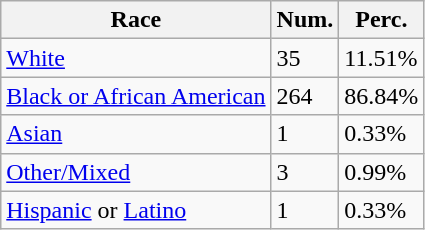<table class="wikitable">
<tr>
<th>Race</th>
<th>Num.</th>
<th>Perc.</th>
</tr>
<tr>
<td><a href='#'>White</a></td>
<td>35</td>
<td>11.51%</td>
</tr>
<tr>
<td><a href='#'>Black or African American</a></td>
<td>264</td>
<td>86.84%</td>
</tr>
<tr>
<td><a href='#'>Asian</a></td>
<td>1</td>
<td>0.33%</td>
</tr>
<tr>
<td><a href='#'>Other/Mixed</a></td>
<td>3</td>
<td>0.99%</td>
</tr>
<tr>
<td><a href='#'>Hispanic</a> or <a href='#'>Latino</a></td>
<td>1</td>
<td>0.33%</td>
</tr>
</table>
